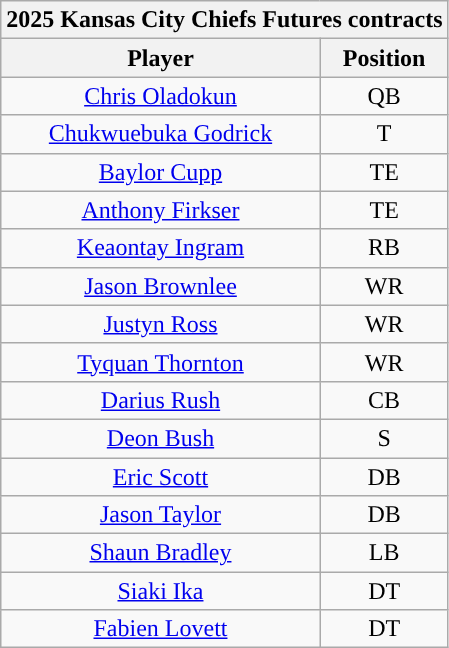<table class="wikitable" style="text-align:center">
<tr>
<th colspan=2>2025 Kansas City Chiefs Futures contracts</th>
</tr>
<tr>
<th>Player</th>
<th>Position</th>
</tr>
<tr>
<td><a href='#'>Chris Oladokun</a></td>
<td>QB</td>
</tr>
<tr>
<td><a href='#'>Chukwuebuka Godrick</a></td>
<td>T</td>
</tr>
<tr>
<td><a href='#'>Baylor Cupp</a></td>
<td>TE</td>
</tr>
<tr>
<td><a href='#'>Anthony Firkser</a></td>
<td>TE</td>
</tr>
<tr>
<td><a href='#'>Keaontay Ingram</a></td>
<td>RB</td>
</tr>
<tr>
<td><a href='#'>Jason Brownlee</a></td>
<td>WR</td>
</tr>
<tr>
<td><a href='#'>Justyn Ross</a></td>
<td>WR</td>
</tr>
<tr>
<td><a href='#'>Tyquan Thornton</a></td>
<td>WR</td>
</tr>
<tr>
<td><a href='#'>Darius Rush</a></td>
<td>CB</td>
</tr>
<tr>
<td><a href='#'>Deon Bush</a></td>
<td>S</td>
</tr>
<tr>
<td><a href='#'>Eric Scott</a></td>
<td>DB</td>
</tr>
<tr>
<td><a href='#'>Jason Taylor</a></td>
<td>DB</td>
</tr>
<tr>
<td><a href='#'>Shaun Bradley</a></td>
<td>LB</td>
</tr>
<tr>
<td><a href='#'>Siaki Ika</a></td>
<td>DT</td>
</tr>
<tr>
<td><a href='#'>Fabien Lovett</a></td>
<td>DT</td>
</tr>
</table>
